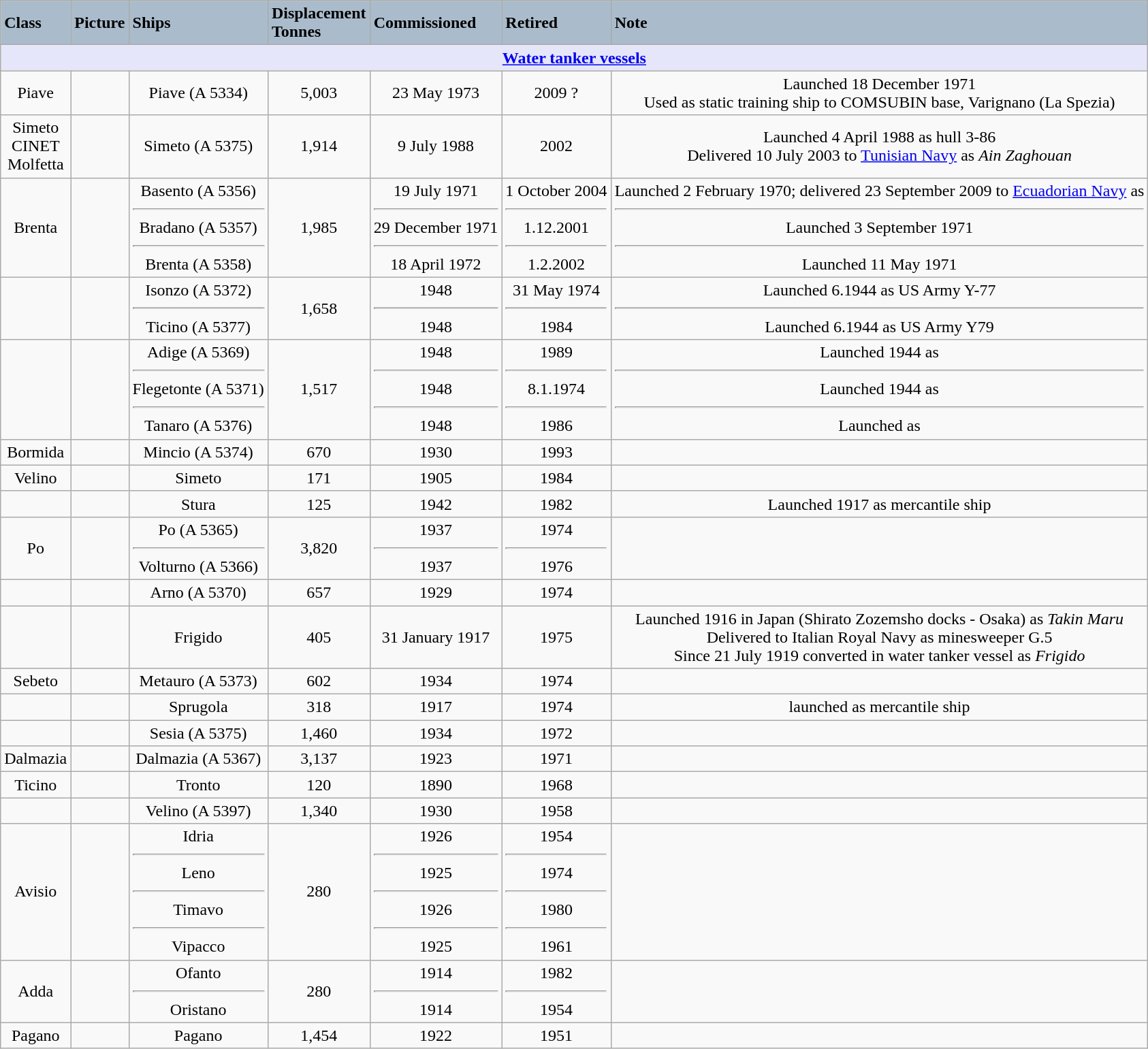<table class="wikitable" style="text-align:center;">
<tr>
<th style="text-align: left; background: #aabccc;">Class</th>
<th style="text-align: left; background: #aabccc;">Picture</th>
<th style="text-align: left; background: #aabccc;">Ships</th>
<th style="text-align: left; background: #aabccc;">Displacement<br>Tonnes</th>
<th style="text-align: left; background: #aabccc;">Commissioned</th>
<th style="text-align: left; background: #aabccc;">Retired</th>
<th style="text-align: left; background: #aabccc;">Note</th>
</tr>
<tr>
<th style="align: center; background: lavender;" colspan="9"><strong><a href='#'>Water tanker vessels</a></strong></th>
</tr>
<tr>
<td>Piave<br></td>
<td></td>
<td>Piave (A 5334) </td>
<td>5,003</td>
<td>23 May 1973</td>
<td>2009 ?</td>
<td>Launched 18 December 1971<br>Used as static training ship to COMSUBIN base, Varignano (La Spezia) </td>
</tr>
<tr>
<td>Simeto<br>CINET<br>Molfetta<br></td>
<td></td>
<td>Simeto (A 5375) </td>
<td>1,914</td>
<td>9 July 1988</td>
<td>2002</td>
<td>Launched 4 April 1988 as hull 3-86<br>Delivered 10 July 2003 to <a href='#'>Tunisian Navy</a> as <em>Ain Zaghouan</em></td>
</tr>
<tr>
<td>Brenta <br></td>
<td></td>
<td>Basento (A 5356) <hr>Bradano (A 5357) <hr>Brenta (A 5358) </td>
<td>1,985</td>
<td>19 July 1971<hr>29 December 1971<hr>18 April 1972</td>
<td>1 October 2004<hr>1.12.2001<hr>1.2.2002</td>
<td>Launched 2 February 1970; delivered 23 September 2009 to <a href='#'>Ecuadorian Navy</a> as <hr>Launched 3 September 1971<hr>Launched 11 May 1971</td>
</tr>
<tr>
<td><br></td>
<td></td>
<td>Isonzo (A 5372) <hr>Ticino (A 5377)</td>
<td>1,658</td>
<td>1948<hr>1948</td>
<td>31 May 1974<hr>1984</td>
<td>Launched 6.1944 as US Army Y-77<hr>Launched 6.1944 as US Army Y79</td>
</tr>
<tr>
<td><br></td>
<td></td>
<td>Adige (A 5369) <hr>Flegetonte (A 5371) <hr>Tanaro (A 5376)</td>
<td>1,517</td>
<td>1948<hr>1948<hr>1948</td>
<td>1989<hr>8.1.1974<hr>1986</td>
<td>Launched 1944 as <hr>Launched 1944 as <hr>Launched as </td>
</tr>
<tr>
<td>Bormida<br></td>
<td></td>
<td>Mincio (A 5374)</td>
<td>670</td>
<td>1930</td>
<td>1993</td>
<td></td>
</tr>
<tr>
<td>Velino<br></td>
<td></td>
<td>Simeto</td>
<td>171</td>
<td>1905</td>
<td>1984</td>
<td></td>
</tr>
<tr>
<td></td>
<td></td>
<td>Stura</td>
<td>125</td>
<td>1942</td>
<td>1982</td>
<td>Launched 1917 as mercantile ship</td>
</tr>
<tr>
<td>Po <br></td>
<td></td>
<td>Po (A 5365) <hr>Volturno (A 5366) </td>
<td>3,820</td>
<td>1937<hr>1937</td>
<td>1974<hr>1976</td>
<td></td>
</tr>
<tr>
<td></td>
<td></td>
<td>Arno (A 5370) </td>
<td>657</td>
<td>1929</td>
<td>1974</td>
<td></td>
</tr>
<tr>
<td></td>
<td></td>
<td>Frigido </td>
<td>405</td>
<td>31 January 1917</td>
<td>1975</td>
<td>Launched 1916 in Japan (Shirato Zozemsho docks - Osaka) as <em>Takin Maru</em><br>Delivered to Italian Royal Navy as minesweeper G.5<br>Since 21 July 1919 converted in water tanker vessel as <em>Frigido</em></td>
</tr>
<tr>
<td>Sebeto <br></td>
<td></td>
<td>Metauro (A 5373) </td>
<td>602</td>
<td>1934</td>
<td>1974</td>
<td></td>
</tr>
<tr>
<td></td>
<td></td>
<td>Sprugola</td>
<td>318</td>
<td>1917</td>
<td>1974</td>
<td>launched as mercantile ship</td>
</tr>
<tr>
<td></td>
<td></td>
<td>Sesia (A 5375)</td>
<td>1,460</td>
<td>1934</td>
<td>1972</td>
<td></td>
</tr>
<tr>
<td>Dalmazia <br></td>
<td></td>
<td>Dalmazia (A 5367) </td>
<td>3,137</td>
<td>1923</td>
<td>1971</td>
<td></td>
</tr>
<tr>
<td>Ticino<br></td>
<td></td>
<td>Tronto</td>
<td>120</td>
<td>1890</td>
<td>1968</td>
<td></td>
</tr>
<tr>
<td></td>
<td></td>
<td>Velino (A 5397)</td>
<td>1,340</td>
<td>1930</td>
<td>1958</td>
<td></td>
</tr>
<tr>
<td>Avisio<br></td>
<td></td>
<td>Idria<hr>Leno<hr>Timavo<hr>Vipacco</td>
<td>280</td>
<td>1926<hr>1925<hr>1926<hr>1925</td>
<td>1954<hr>1974<hr>1980<hr>1961</td>
<td></td>
</tr>
<tr>
<td>Adda <br></td>
<td></td>
<td>Ofanto <hr>Oristano</td>
<td>280</td>
<td>1914<hr>1914</td>
<td>1982<hr>1954</td>
<td></td>
</tr>
<tr>
<td>Pagano<br></td>
<td></td>
<td>Pagano</td>
<td>1,454</td>
<td>1922</td>
<td>1951</td>
<td></td>
</tr>
</table>
